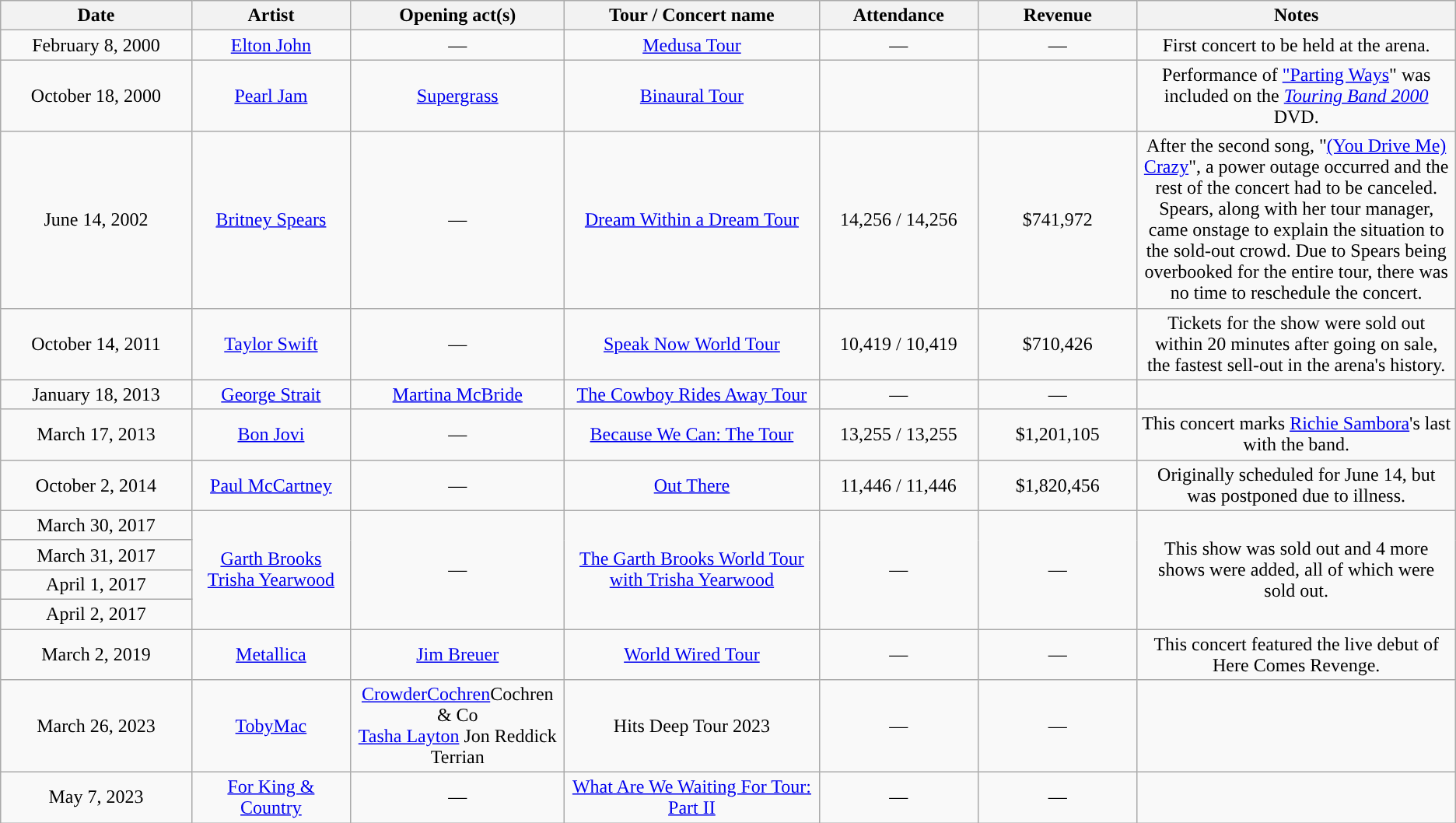<table class="wikitable" style="text-align:center;">
<tr>
<th width=12% style="text-align:center;">Date</th>
<th width=10% style="text-align:center;">Artist</th>
<th width=10% style="text-align:center;">Opening act(s)</th>
<th width=16% style="text-align:center;">Tour / Concert name</th>
<th width=10% style="text-align:center;">Attendance</th>
<th width=10% style="text-align:center;">Revenue</th>
<th width=20% style="text-align:center;">Notes</th>
</tr>
<tr>
<td>February 8, 2000</td>
<td><a href='#'>Elton John</a></td>
<td>—</td>
<td><a href='#'>Medusa Tour</a></td>
<td>—</td>
<td>—</td>
<td>First concert to be held at the arena.</td>
</tr>
<tr>
<td>October 18, 2000</td>
<td><a href='#'>Pearl Jam</a></td>
<td><a href='#'>Supergrass</a></td>
<td><a href='#'>Binaural Tour</a></td>
<td></td>
<td></td>
<td>Performance of <a href='#'>"Parting Ways</a>" was included on the <em><a href='#'>Touring Band 2000</a></em> DVD.</td>
</tr>
<tr>
<td>June 14, 2002</td>
<td><a href='#'>Britney Spears</a></td>
<td>—</td>
<td><a href='#'>Dream Within a Dream Tour</a></td>
<td>14,256 / 14,256</td>
<td>$741,972</td>
<td>After the second song, "<a href='#'>(You Drive Me) Crazy</a>", a power outage occurred and the rest of the concert had to be canceled.  Spears, along with her tour manager, came onstage to explain the situation to the sold-out crowd.  Due to Spears being overbooked for the entire tour, there was no time to reschedule the concert.</td>
</tr>
<tr>
<td>October 14, 2011</td>
<td><a href='#'>Taylor Swift</a></td>
<td>—</td>
<td><a href='#'>Speak Now World Tour</a></td>
<td>10,419 / 10,419</td>
<td>$710,426</td>
<td>Tickets for the show were sold out within 20 minutes after going on sale, the fastest sell-out in the arena's history.</td>
</tr>
<tr>
<td>January 18, 2013</td>
<td><a href='#'>George Strait</a></td>
<td><a href='#'>Martina McBride</a></td>
<td><a href='#'>The Cowboy Rides Away Tour</a></td>
<td>—</td>
<td>—</td>
<td></td>
</tr>
<tr>
<td>March 17, 2013</td>
<td><a href='#'>Bon Jovi</a></td>
<td>—</td>
<td><a href='#'>Because We Can: The Tour</a></td>
<td>13,255 / 13,255</td>
<td>$1,201,105</td>
<td>This concert marks <a href='#'>Richie Sambora</a>'s last with the band.</td>
</tr>
<tr>
<td>October 2, 2014</td>
<td><a href='#'>Paul McCartney</a></td>
<td>—</td>
<td><a href='#'>Out There</a></td>
<td>11,446 / 11,446</td>
<td>$1,820,456</td>
<td>Originally scheduled for June 14, but was postponed due to illness.</td>
</tr>
<tr>
<td>March 30, 2017</td>
<td rowspan=4><a href='#'>Garth Brooks</a><br><a href='#'>Trisha Yearwood</a></td>
<td rowspan=4>—</td>
<td rowspan=4><a href='#'>The Garth Brooks World Tour with Trisha Yearwood</a></td>
<td rowspan=4>—</td>
<td rowspan=4>—</td>
<td rowspan=4>This show was sold out and 4 more shows were added, all of which were sold out.</td>
</tr>
<tr>
<td>March 31, 2017</td>
</tr>
<tr>
<td>April 1, 2017</td>
</tr>
<tr>
<td>April 2, 2017</td>
</tr>
<tr>
<td>March 2, 2019</td>
<td><a href='#'>Metallica</a></td>
<td><a href='#'>Jim Breuer</a></td>
<td><a href='#'>World Wired Tour</a></td>
<td>—</td>
<td>—</td>
<td>This concert featured the live debut of Here Comes Revenge.</td>
</tr>
<tr>
<td>March 26, 2023</td>
<td><a href='#'>TobyMac</a></td>
<td><a href='#'>CrowderCochren</a>Cochren & Co<br><a href='#'>Tasha Layton</a>
Jon Reddick
Terrian</td>
<td>Hits Deep Tour 2023</td>
<td>—</td>
<td>—</td>
<td></td>
</tr>
<tr>
<td>May 7, 2023</td>
<td><a href='#'>For King & Country</a></td>
<td>—</td>
<td><a href='#'>What Are We Waiting For Tour: Part II</a></td>
<td>—</td>
<td>—</td>
<td></td>
</tr>
</table>
